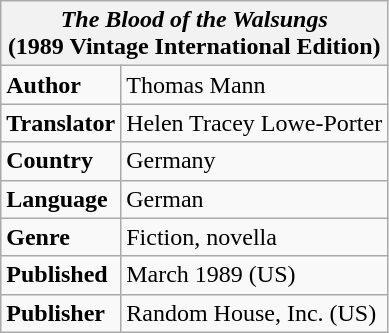<table class="wikitable">
<tr>
<th colspan="2"><em>The Blood of the Walsungs</em><br>(1989 Vintage International Edition)</th>
</tr>
<tr>
<td><strong>Author</strong></td>
<td>Thomas Mann</td>
</tr>
<tr>
<td><strong>Translator</strong></td>
<td>Helen Tracey Lowe-Porter</td>
</tr>
<tr>
<td><strong>Country</strong></td>
<td>Germany</td>
</tr>
<tr>
<td><strong>Language</strong></td>
<td>German</td>
</tr>
<tr>
<td><strong>Genre</strong></td>
<td>Fiction, novella</td>
</tr>
<tr>
<td><strong>Published</strong></td>
<td>March 1989 (US)</td>
</tr>
<tr>
<td><strong>Publisher</strong></td>
<td>Random House, Inc. (US)</td>
</tr>
</table>
